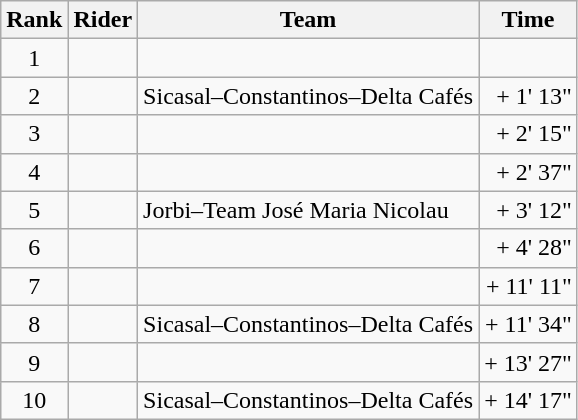<table class="wikitable">
<tr>
<th scope="col">Rank</th>
<th scope="col">Rider</th>
<th scope="col">Team</th>
<th scope="col">Time</th>
</tr>
<tr>
<td style="text-align:center;">1</td>
<td> </td>
<td></td>
<td style="text-align:right;"></td>
</tr>
<tr>
<td style="text-align:center;">2</td>
<td></td>
<td>Sicasal–Constantinos–Delta Cafés</td>
<td style="text-align:right;">+ 1' 13"</td>
</tr>
<tr>
<td style="text-align:center;">3</td>
<td></td>
<td></td>
<td style="text-align:right;">+ 2' 15"</td>
</tr>
<tr>
<td style="text-align:center;">4</td>
<td></td>
<td></td>
<td style="text-align:right;">+ 2' 37"</td>
</tr>
<tr>
<td style="text-align:center;">5</td>
<td></td>
<td>Jorbi–Team José Maria Nicolau</td>
<td style="text-align:right;">+ 3' 12"</td>
</tr>
<tr>
<td style="text-align:center;">6</td>
<td></td>
<td></td>
<td style="text-align:right;">+ 4' 28"</td>
</tr>
<tr>
<td style="text-align:center;">7</td>
<td></td>
<td></td>
<td style="text-align:right;">+ 11' 11"</td>
</tr>
<tr>
<td style="text-align:center;">8</td>
<td></td>
<td>Sicasal–Constantinos–Delta Cafés</td>
<td style="text-align:right;">+ 11' 34"</td>
</tr>
<tr>
<td style="text-align:center;">9</td>
<td></td>
<td></td>
<td style="text-align:right;">+ 13' 27"</td>
</tr>
<tr>
<td style="text-align:center;">10</td>
<td></td>
<td>Sicasal–Constantinos–Delta Cafés</td>
<td style="text-align:right;">+ 14' 17"</td>
</tr>
</table>
